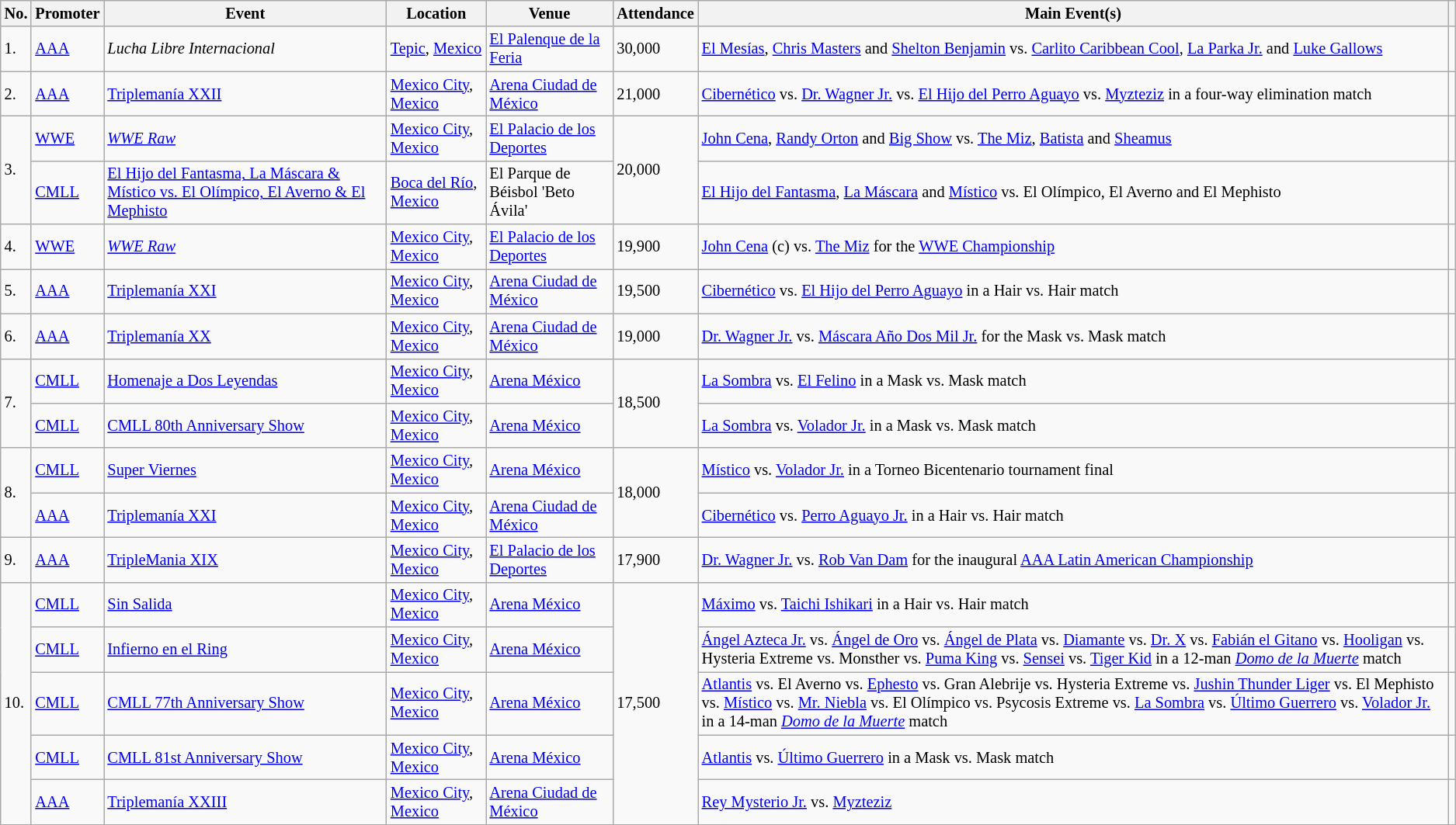<table class="wikitable sortable" style="font-size:85%;">
<tr>
<th>No.</th>
<th>Promoter</th>
<th>Event</th>
<th>Location</th>
<th>Venue</th>
<th>Attendance</th>
<th class=unsortable>Main Event(s)</th>
<th class=unsortable></th>
</tr>
<tr>
<td>1.</td>
<td><a href='#'>AAA</a></td>
<td><em>Lucha Libre Internacional</em> <br> </td>
<td><a href='#'>Tepic</a>, <a href='#'>Mexico</a></td>
<td><a href='#'>El Palenque de la Feria</a></td>
<td>30,000</td>
<td><a href='#'>El Mesías</a>, <a href='#'>Chris Masters</a> and <a href='#'>Shelton Benjamin</a> vs. <a href='#'>Carlito Caribbean Cool</a>, <a href='#'>La Parka Jr.</a> and <a href='#'>Luke Gallows</a></td>
<td></td>
</tr>
<tr>
<td>2.</td>
<td><a href='#'>AAA</a></td>
<td><a href='#'>Triplemanía XXII</a> <br> </td>
<td><a href='#'>Mexico City</a>, <a href='#'>Mexico</a></td>
<td><a href='#'>Arena Ciudad de México</a></td>
<td>21,000</td>
<td><a href='#'>Cibernético</a> vs. <a href='#'>Dr. Wagner Jr.</a> vs. <a href='#'>El Hijo del Perro Aguayo</a> vs. <a href='#'>Myzteziz</a> in a four-way elimination match</td>
<td></td>
</tr>
<tr>
<td rowspan=2>3.</td>
<td><a href='#'>WWE</a></td>
<td><em><a href='#'>WWE Raw</a></em> <br> </td>
<td><a href='#'>Mexico City</a>, <a href='#'>Mexico</a></td>
<td><a href='#'>El Palacio de los Deportes</a></td>
<td rowspan=2>20,000</td>
<td><a href='#'>John Cena</a>, <a href='#'>Randy Orton</a> and <a href='#'>Big Show</a> vs. <a href='#'>The Miz</a>, <a href='#'>Batista</a> and <a href='#'>Sheamus</a></td>
<td></td>
</tr>
<tr>
<td><a href='#'>CMLL</a></td>
<td><a href='#'>El Hijo del Fantasma, La Máscara & Místico vs. El Olímpico, El Averno & El Mephisto</a> <br> </td>
<td><a href='#'>Boca del Río</a>, <a href='#'>Mexico</a></td>
<td>El Parque de Béisbol 'Beto Ávila'</td>
<td><a href='#'>El Hijo del Fantasma</a>, <a href='#'>La Máscara</a> and <a href='#'>Místico</a> vs. El Olímpico, El Averno and El Mephisto</td>
<td></td>
</tr>
<tr>
<td>4.</td>
<td><a href='#'>WWE</a></td>
<td><em><a href='#'>WWE Raw</a></em> <br> </td>
<td><a href='#'>Mexico City</a>, <a href='#'>Mexico</a></td>
<td><a href='#'>El Palacio de los Deportes</a></td>
<td>19,900</td>
<td><a href='#'>John Cena</a> (c) vs. <a href='#'>The Miz</a> for the <a href='#'>WWE Championship</a></td>
<td></td>
</tr>
<tr>
<td>5.</td>
<td><a href='#'>AAA</a></td>
<td><a href='#'>Triplemanía XXI</a> <br> </td>
<td><a href='#'>Mexico City</a>, <a href='#'>Mexico</a></td>
<td><a href='#'>Arena Ciudad de México</a></td>
<td>19,500</td>
<td><a href='#'>Cibernético</a> vs. <a href='#'>El Hijo del Perro Aguayo</a> in a Hair vs. Hair match</td>
<td></td>
</tr>
<tr>
<td>6.</td>
<td><a href='#'>AAA</a></td>
<td><a href='#'>Triplemanía XX</a> <br> </td>
<td><a href='#'>Mexico City</a>, <a href='#'>Mexico</a></td>
<td><a href='#'>Arena Ciudad de México</a></td>
<td>19,000</td>
<td><a href='#'>Dr. Wagner Jr.</a> vs. <a href='#'>Máscara Año Dos Mil Jr.</a> for the Mask vs. Mask match</td>
<td></td>
</tr>
<tr>
<td rowspan=2>7.</td>
<td><a href='#'>CMLL</a></td>
<td><a href='#'>Homenaje a Dos Leyendas</a> <br> </td>
<td><a href='#'>Mexico City</a>, <a href='#'>Mexico</a></td>
<td><a href='#'>Arena México</a></td>
<td rowspan=2>18,500</td>
<td><a href='#'>La Sombra</a> vs. <a href='#'>El Felino</a> in a Mask vs. Mask match</td>
<td></td>
</tr>
<tr>
<td><a href='#'>CMLL</a></td>
<td><a href='#'>CMLL 80th Anniversary Show</a> <br> </td>
<td><a href='#'>Mexico City</a>, <a href='#'>Mexico</a></td>
<td><a href='#'>Arena México</a></td>
<td><a href='#'>La Sombra</a> vs. <a href='#'>Volador Jr.</a> in a Mask vs. Mask match</td>
<td></td>
</tr>
<tr>
<td rowspan=2>8.</td>
<td><a href='#'>CMLL</a></td>
<td><a href='#'>Super Viernes</a> <br> </td>
<td><a href='#'>Mexico City</a>, <a href='#'>Mexico</a></td>
<td><a href='#'>Arena México</a></td>
<td rowspan=2>18,000</td>
<td><a href='#'>Místico</a> vs. <a href='#'>Volador Jr.</a> in a Torneo Bicentenario tournament final</td>
<td></td>
</tr>
<tr>
<td><a href='#'>AAA</a></td>
<td><a href='#'>Triplemanía XXI</a> <br> </td>
<td><a href='#'>Mexico City</a>, <a href='#'>Mexico</a></td>
<td><a href='#'>Arena Ciudad de México</a></td>
<td><a href='#'>Cibernético</a> vs. <a href='#'>Perro Aguayo Jr.</a> in a Hair vs. Hair match</td>
<td></td>
</tr>
<tr>
<td>9.</td>
<td><a href='#'>AAA</a></td>
<td><a href='#'>TripleMania XIX</a> <br> </td>
<td><a href='#'>Mexico City</a>, <a href='#'>Mexico</a></td>
<td><a href='#'>El Palacio de los Deportes</a></td>
<td>17,900</td>
<td><a href='#'>Dr. Wagner Jr.</a> vs. <a href='#'>Rob Van Dam</a> for the inaugural <a href='#'>AAA Latin American Championship</a></td>
<td></td>
</tr>
<tr>
<td rowspan=5>10.</td>
<td><a href='#'>CMLL</a></td>
<td><a href='#'>Sin Salida</a> <br> </td>
<td><a href='#'>Mexico City</a>, <a href='#'>Mexico</a></td>
<td><a href='#'>Arena México</a></td>
<td rowspan=5>17,500</td>
<td><a href='#'>Máximo</a> vs. <a href='#'>Taichi Ishikari</a> in a Hair vs. Hair match</td>
<td></td>
</tr>
<tr>
<td><a href='#'>CMLL</a></td>
<td><a href='#'>Infierno en el Ring</a> <br> </td>
<td><a href='#'>Mexico City</a>, <a href='#'>Mexico</a></td>
<td><a href='#'>Arena México</a></td>
<td><a href='#'>Ángel Azteca Jr.</a> vs. <a href='#'>Ángel de Oro</a> vs. <a href='#'>Ángel de Plata</a> vs. <a href='#'>Diamante</a> vs. <a href='#'>Dr. X</a> vs. <a href='#'>Fabián el Gitano</a> vs. <a href='#'>Hooligan</a> vs. Hysteria Extreme vs. Monsther vs. <a href='#'>Puma King</a> vs. <a href='#'>Sensei</a> vs. <a href='#'>Tiger Kid</a> in a 12-man <em><a href='#'>Domo de la Muerte</a></em> match</td>
<td></td>
</tr>
<tr>
<td><a href='#'>CMLL</a></td>
<td><a href='#'>CMLL 77th Anniversary Show</a> <br> </td>
<td><a href='#'>Mexico City</a>, <a href='#'>Mexico</a></td>
<td><a href='#'>Arena México</a></td>
<td><a href='#'>Atlantis</a> vs. El Averno vs. <a href='#'>Ephesto</a> vs. Gran Alebrije vs. Hysteria Extreme vs. <a href='#'>Jushin Thunder Liger</a> vs. El Mephisto vs. <a href='#'>Místico</a> vs. <a href='#'>Mr. Niebla</a> vs. El Olímpico vs. Psycosis Extreme vs. <a href='#'>La Sombra</a> vs. <a href='#'>Último Guerrero</a> vs. <a href='#'>Volador Jr.</a> in a 14-man <em><a href='#'>Domo de la Muerte</a></em> match</td>
<td></td>
</tr>
<tr>
<td><a href='#'>CMLL</a></td>
<td><a href='#'>CMLL 81st Anniversary Show</a> <br> </td>
<td><a href='#'>Mexico City</a>, <a href='#'>Mexico</a></td>
<td><a href='#'>Arena México</a></td>
<td><a href='#'>Atlantis</a> vs. <a href='#'>Último Guerrero</a> in a Mask vs. Mask match</td>
<td></td>
</tr>
<tr>
<td><a href='#'>AAA</a></td>
<td><a href='#'>Triplemanía XXIII</a> <br> </td>
<td><a href='#'>Mexico City</a>, <a href='#'>Mexico</a></td>
<td><a href='#'>Arena Ciudad de México</a></td>
<td><a href='#'>Rey Mysterio Jr.</a> vs. <a href='#'>Myzteziz</a></td>
<td></td>
</tr>
</table>
